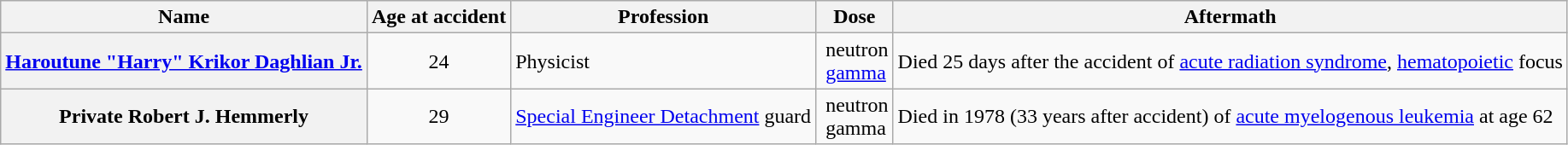<table class="wikitable">
<tr>
<th scope=col>Name</th>
<th scope=col>Age at accident</th>
<th scope=col>Profession</th>
<th scope=col>Dose</th>
<th scope=col>Aftermath</th>
</tr>
<tr>
<th scope=row><a href='#'>Haroutune "Harry" Krikor Daghlian Jr.</a></th>
<td style="text-align:center;">24</td>
<td>Physicist</td>
<td> neutron<br> <a href='#'>gamma</a></td>
<td>Died 25 days after the accident of <a href='#'>acute radiation syndrome</a>, <a href='#'>hematopoietic</a> focus</td>
</tr>
<tr>
<th scope=row>Private Robert J. Hemmerly</th>
<td style="text-align:center;">29</td>
<td><a href='#'>Special Engineer Detachment</a> guard</td>
<td> neutron<br> gamma</td>
<td>Died in 1978 (33 years after accident) of <a href='#'>acute myelogenous leukemia</a> at age 62</td>
</tr>
</table>
